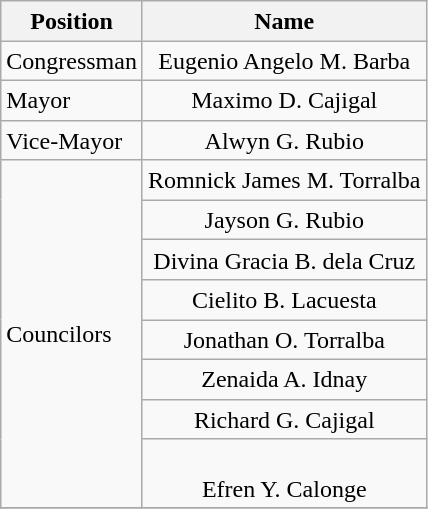<table class="wikitable" style="line-height:1.20em; font-size:100%;">
<tr>
<th>Position</th>
<th>Name</th>
</tr>
<tr>
<td>Congressman</td>
<td style="text-align:center;">Eugenio Angelo M. Barba</td>
</tr>
<tr>
<td>Mayor</td>
<td style="text-align:center;">Maximo D. Cajigal</td>
</tr>
<tr>
<td>Vice-Mayor</td>
<td style="text-align:center;">Alwyn G. Rubio</td>
</tr>
<tr>
<td rowspan=8>Councilors</td>
<td style="text-align:center;">Romnick James M. Torralba</td>
</tr>
<tr>
<td style="text-align:center;">Jayson G. Rubio</td>
</tr>
<tr>
<td style="text-align:center;">Divina Gracia B. dela Cruz</td>
</tr>
<tr>
<td style="text-align:center;">Cielito B. Lacuesta</td>
</tr>
<tr>
<td style="text-align:center;">Jonathan O. Torralba</td>
</tr>
<tr>
<td style="text-align:center;">Zenaida A. Idnay</td>
</tr>
<tr>
<td style="text-align:center;">Richard G. Cajigal</td>
</tr>
<tr>
<td style="text-align:center;"><br>Efren Y. Calonge</td>
</tr>
<tr>
</tr>
</table>
